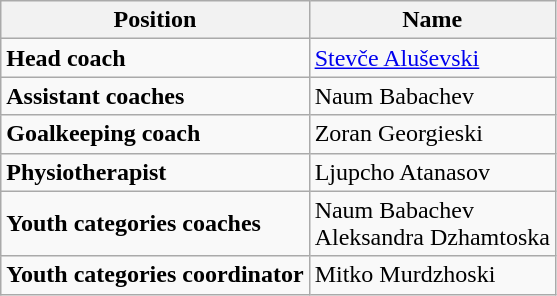<table class="wikitable">
<tr>
<th>Position</th>
<th>Name</th>
</tr>
<tr>
<td><strong>Head coach</strong></td>
<td> <a href='#'>Stevče Aluševski</a></td>
</tr>
<tr>
<td><strong>Assistant coaches</strong></td>
<td> Naum Babachev</td>
</tr>
<tr>
<td><strong>Goalkeeping coach</strong></td>
<td> Zoran Georgieski</td>
</tr>
<tr>
<td><strong>Physiotherapist</strong></td>
<td> Ljupcho Atanasov</td>
</tr>
<tr>
<td><strong>Youth categories coaches</strong></td>
<td> Naum Babachev<br> Aleksandra Dzhamtoska</td>
</tr>
<tr>
<td><strong>Youth categories coordinator</strong></td>
<td> Mitko Murdzhoski</td>
</tr>
</table>
